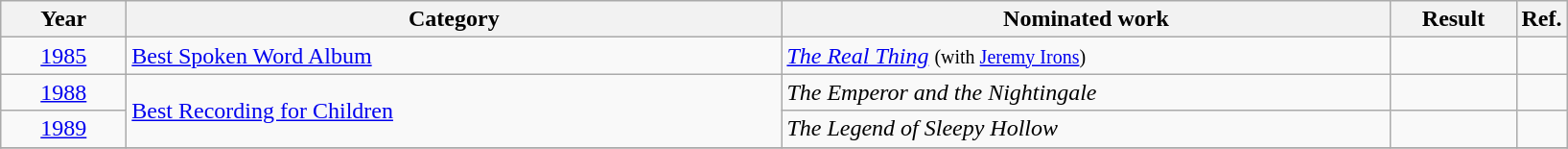<table class=wikitable>
<tr>
<th scope="col" style="width:5em;">Year</th>
<th scope="col" style="width:28em;">Category</th>
<th scope="col" style="width:26em;">Nominated work</th>
<th scope="col" style="width:5em;">Result</th>
<th>Ref.</th>
</tr>
<tr>
<td style="text-align:center;"><a href='#'>1985</a></td>
<td><a href='#'>Best Spoken Word Album</a></td>
<td><em><a href='#'>The Real Thing</a></em> <small> (with <a href='#'>Jeremy Irons</a>) </small></td>
<td></td>
<td style="text-align:center;"></td>
</tr>
<tr>
<td style="text-align:center;"><a href='#'>1988</a></td>
<td rowspan=2><a href='#'>Best Recording for Children</a></td>
<td><em>The Emperor and the Nightingale</em></td>
<td></td>
<td style="text-align:center;"></td>
</tr>
<tr>
<td style="text-align:center;"><a href='#'>1989</a></td>
<td><em>The Legend of Sleepy Hollow</em></td>
<td></td>
<td style="text-align:center;"></td>
</tr>
<tr>
</tr>
</table>
